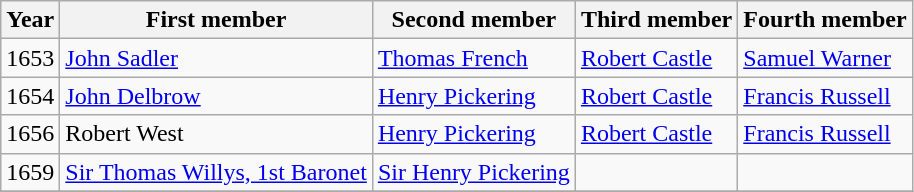<table class="wikitable">
<tr>
<th>Year</th>
<th>First member</th>
<th>Second member</th>
<th>Third member</th>
<th>Fourth member</th>
</tr>
<tr>
<td>1653</td>
<td><a href='#'>John Sadler</a></td>
<td><a href='#'>Thomas French</a></td>
<td><a href='#'>Robert Castle</a></td>
<td><a href='#'>Samuel Warner</a></td>
</tr>
<tr>
<td>1654</td>
<td><a href='#'>John Delbrow</a></td>
<td><a href='#'>Henry Pickering</a></td>
<td><a href='#'>Robert Castle</a></td>
<td><a href='#'>Francis Russell</a></td>
</tr>
<tr>
<td>1656</td>
<td>Robert West</td>
<td><a href='#'>Henry Pickering</a></td>
<td><a href='#'>Robert Castle</a></td>
<td><a href='#'>Francis Russell</a></td>
</tr>
<tr>
<td>1659</td>
<td><a href='#'>Sir Thomas Willys, 1st Baronet</a></td>
<td><a href='#'>Sir Henry Pickering</a></td>
<td></td>
<td></td>
</tr>
<tr>
</tr>
</table>
